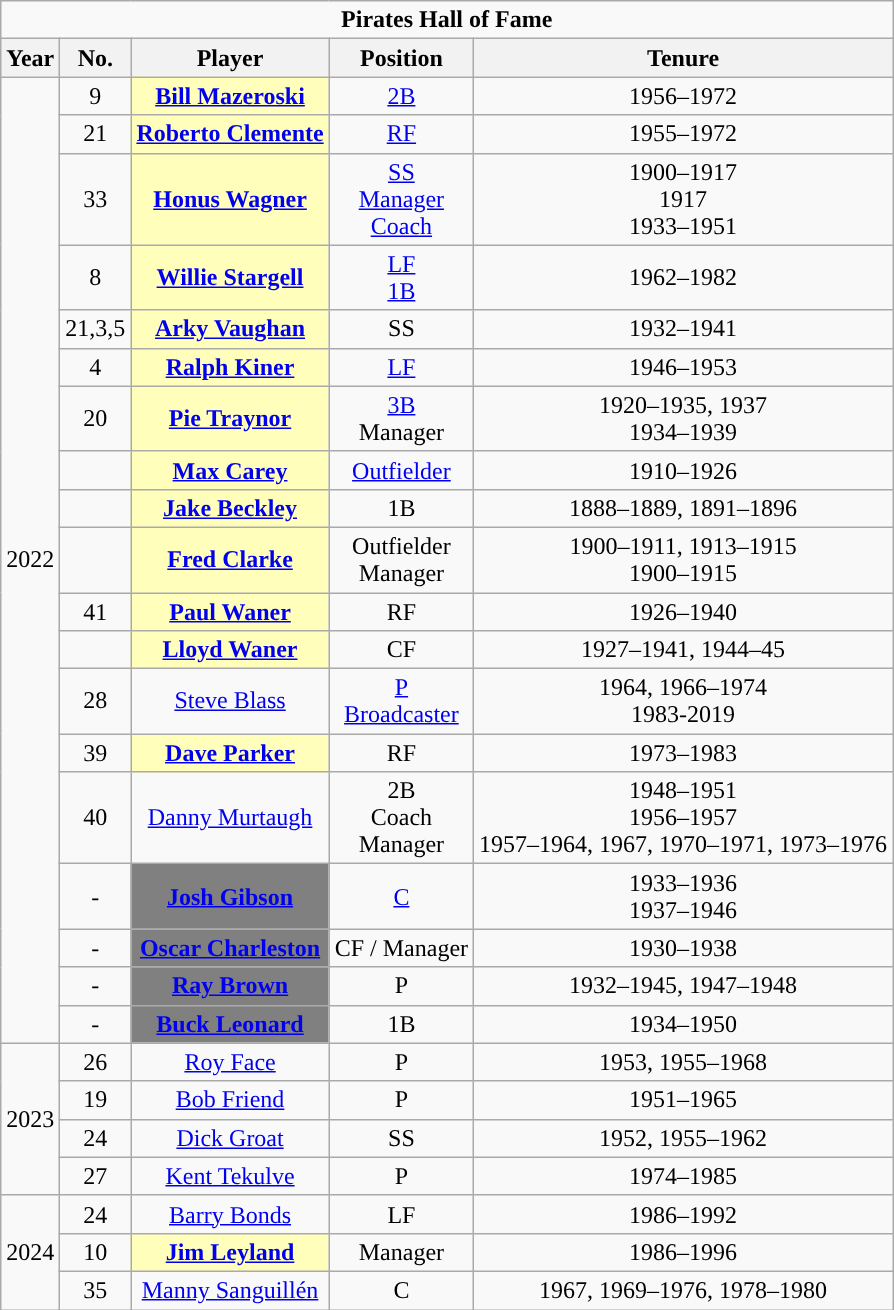<table class="wikitable" style="text-align:center">
<tr>
<td colspan="5"><strong>Pirates Hall of Fame</strong></td>
</tr>
<tr>
<th>Year</th>
<th>No.</th>
<th>Player</th>
<th>Position</th>
<th>Tenure</th>
</tr>
<tr>
<td rowspan=19>2022</td>
<td>9</td>
<td style="background:#ffb;"><strong><a href='#'>Bill Mazeroski</a></strong></td>
<td><a href='#'>2B</a></td>
<td>1956–1972</td>
</tr>
<tr>
<td>21</td>
<td style="background:#ffb;"><strong><a href='#'>Roberto Clemente</a></strong></td>
<td><a href='#'>RF</a></td>
<td>1955–1972</td>
</tr>
<tr>
<td>33</td>
<td style="background:#ffb;"><strong><a href='#'>Honus Wagner</a></strong></td>
<td><a href='#'>SS</a><br><a href='#'>Manager</a><br><a href='#'>Coach</a></td>
<td>1900–1917<br>1917<br>1933–1951</td>
</tr>
<tr>
<td>8</td>
<td style="background:#ffb;"><strong><a href='#'>Willie Stargell</a></strong></td>
<td><a href='#'>LF</a><br><a href='#'>1B</a></td>
<td>1962–1982</td>
</tr>
<tr>
<td>21,3,5</td>
<td style="background:#ffb;"><strong><a href='#'>Arky Vaughan</a></strong></td>
<td>SS</td>
<td>1932–1941</td>
</tr>
<tr>
<td>4</td>
<td style="background:#ffb;"><strong><a href='#'>Ralph Kiner</a></strong></td>
<td><a href='#'>LF</a></td>
<td>1946–1953</td>
</tr>
<tr>
<td>20</td>
<td style="background:#ffb;"><strong><a href='#'>Pie Traynor</a></strong></td>
<td><a href='#'>3B</a><br>Manager</td>
<td>1920–1935, 1937<br>1934–1939</td>
</tr>
<tr>
<td></td>
<td style="background:#ffb;"><strong><a href='#'>Max Carey</a></strong></td>
<td><a href='#'>Outfielder</a></td>
<td>1910–1926</td>
</tr>
<tr>
<td></td>
<td style="background:#ffb;"><strong><a href='#'>Jake Beckley</a></strong></td>
<td>1B</td>
<td>1888–1889, 1891–1896</td>
</tr>
<tr>
<td></td>
<td style="background:#ffb;"><strong><a href='#'>Fred Clarke</a></strong></td>
<td>Outfielder<br>Manager</td>
<td>1900–1911, 1913–1915<br>1900–1915</td>
</tr>
<tr>
<td>41</td>
<td style="background:#ffb;"><strong><a href='#'>Paul Waner</a></strong></td>
<td>RF</td>
<td>1926–1940</td>
</tr>
<tr>
<td></td>
<td style="background:#ffb;"><strong><a href='#'>Lloyd Waner</a></strong></td>
<td>CF</td>
<td>1927–1941, 1944–45</td>
</tr>
<tr>
<td>28</td>
<td><a href='#'>Steve Blass</a></td>
<td><a href='#'>P</a><br><a href='#'>Broadcaster</a></td>
<td>1964, 1966–1974<br>1983-2019</td>
</tr>
<tr>
<td>39</td>
<td style="background:#ffb;"><strong><a href='#'>Dave Parker</a></strong></td>
<td>RF</td>
<td>1973–1983</td>
</tr>
<tr>
<td>40</td>
<td><a href='#'>Danny Murtaugh</a></td>
<td>2B<br>Coach<br>Manager</td>
<td>1948–1951<br>1956–1957<br>1957–1964, 1967, 1970–1971, 1973–1976</td>
</tr>
<tr>
<td>-</td>
<td style="background:#808080;"><strong><a href='#'>Josh Gibson</a></strong></td>
<td><a href='#'>C</a></td>
<td>1933–1936<br>1937–1946</td>
</tr>
<tr>
<td>-</td>
<td style="background:#808080;"><strong><a href='#'>Oscar Charleston</a></strong></td>
<td>CF / Manager</td>
<td>1930–1938</td>
</tr>
<tr>
<td>-</td>
<td style="background:#808080;"><strong><a href='#'>Ray Brown</a></strong></td>
<td>P</td>
<td>1932–1945, 1947–1948</td>
</tr>
<tr>
<td>-</td>
<td style="background:#808080;"><strong><a href='#'>Buck Leonard</a></strong></td>
<td>1B</td>
<td>1934–1950</td>
</tr>
<tr>
<td rowspan=4>2023</td>
<td>26</td>
<td><a href='#'>Roy Face</a></td>
<td>P</td>
<td>1953, 1955–1968</td>
</tr>
<tr>
<td>19</td>
<td><a href='#'>Bob Friend</a></td>
<td>P</td>
<td>1951–1965</td>
</tr>
<tr>
<td>24</td>
<td><a href='#'>Dick Groat</a></td>
<td>SS</td>
<td>1952, 1955–1962</td>
</tr>
<tr>
<td>27</td>
<td><a href='#'>Kent Tekulve</a></td>
<td>P</td>
<td>1974–1985</td>
</tr>
<tr>
<td rowspan=3>2024</td>
<td>24</td>
<td><a href='#'>Barry Bonds</a></td>
<td>LF</td>
<td>1986–1992</td>
</tr>
<tr>
<td>10</td>
<td style="background:#ffb;"><strong><a href='#'>Jim Leyland</a></strong></td>
<td>Manager</td>
<td>1986–1996</td>
</tr>
<tr>
<td>35</td>
<td><a href='#'>Manny Sanguillén</a></td>
<td>C</td>
<td>1967, 1969–1976, 1978–1980</td>
</tr>
</table>
